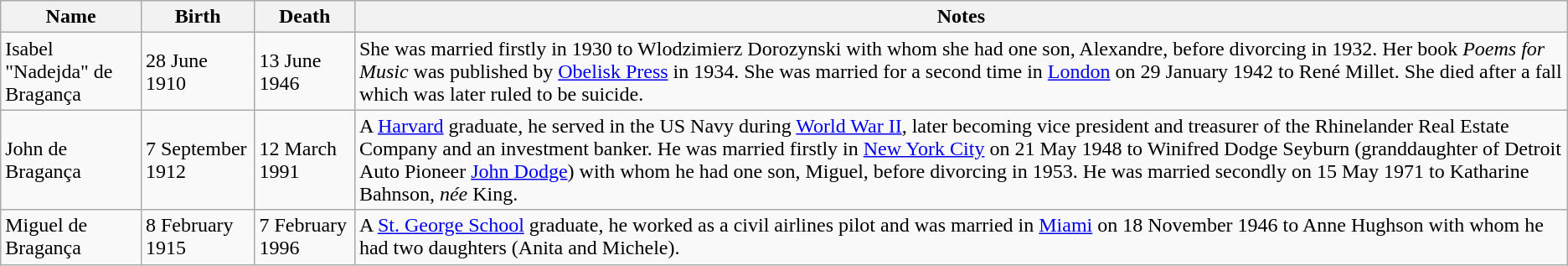<table class="wikitable">
<tr>
<th>Name</th>
<th>Birth</th>
<th>Death</th>
<th>Notes</th>
</tr>
<tr>
<td>Isabel "Nadejda" de Bragança</td>
<td>28 June 1910</td>
<td>13 June 1946</td>
<td>She was married firstly in 1930 to Wlodzimierz Dorozynski with whom she had one son, Alexandre, before divorcing in 1932. Her book <em>Poems for Music</em> was published by <a href='#'>Obelisk Press</a> in 1934. She was married for a second time in <a href='#'>London</a> on 29 January 1942 to René Millet. She died after a fall which was later ruled to be suicide.</td>
</tr>
<tr>
<td>John de Bragança</td>
<td>7 September 1912</td>
<td>12 March 1991</td>
<td>A <a href='#'>Harvard</a> graduate, he served in the US Navy during <a href='#'>World War II</a>, later becoming vice president and treasurer of the Rhinelander Real Estate Company and an investment banker. He was married firstly in <a href='#'>New York City</a> on 21 May 1948 to Winifred Dodge Seyburn (granddaughter of Detroit Auto Pioneer <a href='#'>John Dodge</a>) with whom he had one son, Miguel, before divorcing in 1953. He was married secondly on 15 May 1971 to Katharine Bahnson, <em>née</em> King.</td>
</tr>
<tr>
<td>Miguel de Bragança</td>
<td>8 February 1915</td>
<td>7 February 1996</td>
<td>A <a href='#'>St. George School</a> graduate, he worked as a civil airlines pilot and was married in <a href='#'>Miami</a> on 18 November 1946 to Anne Hughson with whom he had two daughters (Anita and Michele).</td>
</tr>
</table>
